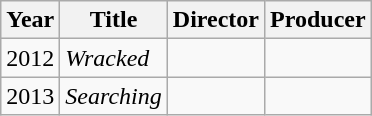<table class="wikitable">
<tr>
<th>Year</th>
<th>Title</th>
<th>Director</th>
<th>Producer</th>
</tr>
<tr>
<td>2012</td>
<td><em>Wracked</em></td>
<td></td>
<td></td>
</tr>
<tr>
<td>2013</td>
<td><em>Searching</em></td>
<td></td>
<td></td>
</tr>
</table>
